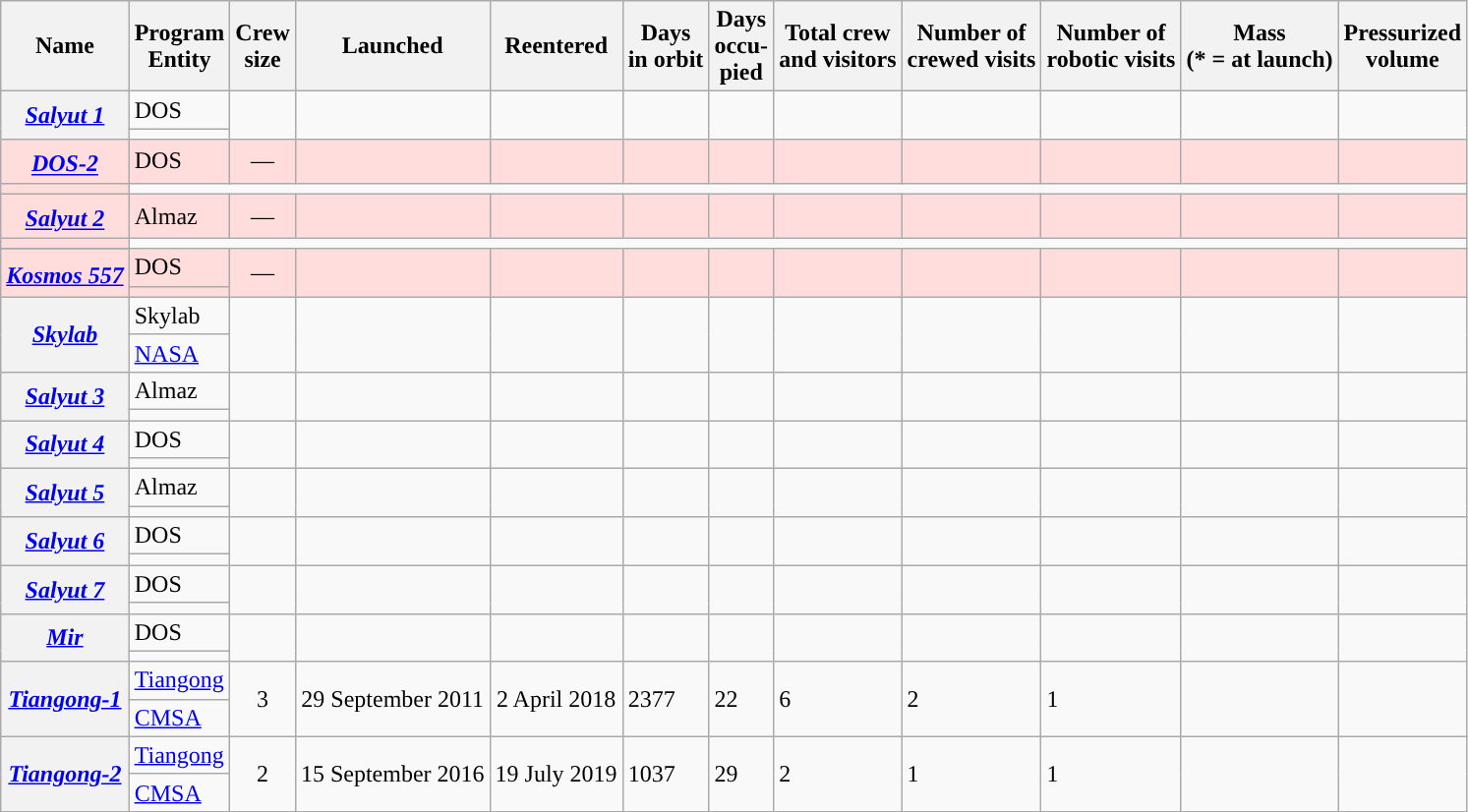<table class="sortable wikitable plainrowheaders">
<tr>
<th scope="col">Name</th>
<th scope="col">Program<br>Entity</th>
<th scope="col">Crew <br> size</th>
<th scope="col">Launched</th>
<th scope="col">Reentered</th>
<th scope="col">Days<br>in orbit</th>
<th scope="col">Days<br>occu-<br>pied</th>
<th scope="col">Total crew<br>and visitors</th>
<th scope="col">Number of<br>crewed visits</th>
<th scope="col">Number of<br>robotic visits</th>
<th scope="col">Mass <br> (* = at launch)</th>
<th scope="col">Pressurized<br>volume <br></th>
</tr>
<tr>
<th rowspan="2" scope="row"><em><a href='#'>Salyut 1</a></em></th>
<td>DOS</td>
<td rowspan="2" align="center"></td>
<td rowspan="2" align="center"></td>
<td rowspan="2" align="center"></td>
<td rowspan="2"></td>
<td rowspan="2"></td>
<td rowspan="2"></td>
<td rowspan="2"></td>
<td rowspan="2"></td>
<td rowspan="2"></td>
<td rowspan="2"></td>
</tr>
<tr>
<td></td>
</tr>
<tr style="background:#fdd">
<th rowspan="2" scope="row" style="background:#fdd"><em><a href='#'>DOS-2</a></em><sup></sup></th>
<td>DOS</td>
<td rowspan="2" align="center">—</td>
<td rowspan="2"></td>
<td rowspan="2"></td>
<td rowspan="2"></td>
<td rowspan="2"></td>
<td rowspan="2"></td>
<td rowspan="2"></td>
<td rowspan="2"></td>
<td rowspan="2"></td>
<td rowspan="2"></td>
</tr>
<tr style="background:#fdd">
</tr>
<tr>
<td style="background:#fdd"></td>
</tr>
<tr>
<th rowspan="2" scope="row" style="background:#fdd"><em><a href='#'>Salyut 2</a></em><sup></sup></th>
<td style="background:#fdd">Almaz</td>
<td style="background:#fdd" rowspan="2" align="center">—</td>
<td style="background:#fdd" rowspan="2" align="center"></td>
<td style="background:#fdd" rowspan="2" align="center"></td>
<td style="background:#fdd" rowspan="2"></td>
<td style="background:#fdd" rowspan="2"></td>
<td style="background:#fdd" rowspan="2"></td>
<td style="background:#fdd" rowspan="2"></td>
<td style="background:#fdd" rowspan="2"></td>
<td style="background:#fdd" rowspan="2"></td>
<td style="background:#fdd" rowspan="2"></td>
</tr>
<tr style="background:#fdd">
</tr>
<tr>
<td style="background:#fdd"></td>
</tr>
<tr>
</tr>
<tr style="background:#fdd">
<th rowspan="2" scope="row" style="background:#fdd"><em><a href='#'>Kosmos 557</a></em><sup></sup></th>
<td>DOS</td>
<td rowspan="2" align="center">—</td>
<td rowspan="2" align="center"></td>
<td rowspan="2" align="center"></td>
<td rowspan="2"></td>
<td rowspan="2"></td>
<td rowspan="2"></td>
<td rowspan="2"></td>
<td rowspan="2"></td>
<td rowspan="2"></td>
<td rowspan="2"></td>
</tr>
<tr>
<td style="background:#fdd"></td>
</tr>
<tr>
<th rowspan="2" scope="row"><em><a href='#'>Skylab</a></em></th>
<td>Skylab</td>
<td rowspan="2" align="center"></td>
<td rowspan="2" align="center"></td>
<td rowspan="2" align="center"></td>
<td rowspan="2"></td>
<td rowspan="2"></td>
<td rowspan="2"></td>
<td rowspan="2"></td>
<td rowspan="2"></td>
<td rowspan="2"></td>
<td rowspan="2"></td>
</tr>
<tr>
<td> <a href='#'>NASA</a></td>
</tr>
<tr>
<th rowspan="2" scope="row"><em><a href='#'>Salyut 3</a></em></th>
<td>Almaz</td>
<td rowspan="2" align="center"></td>
<td rowspan="2" align="center"></td>
<td rowspan="2" align="center"></td>
<td rowspan="2"></td>
<td rowspan="2"></td>
<td rowspan="2"></td>
<td rowspan="2"></td>
<td rowspan="2"></td>
<td rowspan="2"></td>
<td rowspan="2"></td>
</tr>
<tr>
<td></td>
</tr>
<tr>
<th rowspan="2" scope="row"><em><a href='#'>Salyut 4</a></em></th>
<td>DOS</td>
<td rowspan="2" align="center"></td>
<td rowspan="2" align="center"></td>
<td rowspan="2" align="center"></td>
<td rowspan="2"></td>
<td rowspan="2"></td>
<td rowspan="2"></td>
<td rowspan="2"></td>
<td rowspan="2"></td>
<td rowspan="2"></td>
<td rowspan="2"></td>
</tr>
<tr>
<td></td>
</tr>
<tr>
<th rowspan="2" scope="row"><em><a href='#'>Salyut 5</a></em></th>
<td>Almaz</td>
<td rowspan="2" align="center"></td>
<td rowspan="2" align="center"></td>
<td rowspan="2" align="center"></td>
<td rowspan="2"></td>
<td rowspan="2"></td>
<td rowspan="2"></td>
<td rowspan="2"></td>
<td rowspan="2"></td>
<td rowspan="2"></td>
<td rowspan="2"></td>
</tr>
<tr>
<td></td>
</tr>
<tr>
<th rowspan="2" scope="row"><em><a href='#'>Salyut 6</a></em></th>
<td>DOS</td>
<td rowspan="2" align="center"></td>
<td rowspan="2" align="center"></td>
<td rowspan="2" align="center"></td>
<td rowspan="2"></td>
<td rowspan="2"></td>
<td rowspan="2"></td>
<td rowspan="2"></td>
<td rowspan="2"></td>
<td rowspan="2"></td>
<td rowspan="2"></td>
</tr>
<tr>
<td></td>
</tr>
<tr>
<th rowspan="2" scope="row"><em><a href='#'>Salyut 7</a></em></th>
<td>DOS</td>
<td rowspan="2" align="center"></td>
<td rowspan="2" align="center"></td>
<td rowspan="2" align="center"></td>
<td rowspan="2"></td>
<td rowspan="2"></td>
<td rowspan="2"></td>
<td rowspan="2"></td>
<td rowspan="2"></td>
<td rowspan="2"></td>
<td rowspan="2"></td>
</tr>
<tr>
<td></td>
</tr>
<tr>
<th rowspan="2" scope="row"><em><a href='#'>Mir</a></em></th>
<td>DOS</td>
<td rowspan="2" align="center"></td>
<td rowspan="2" align="center"></td>
<td rowspan="2" align="center"></td>
<td rowspan="2"></td>
<td rowspan="2"></td>
<td rowspan="2"></td>
<td rowspan="2"></td>
<td rowspan="2"></td>
<td rowspan="2"></td>
<td rowspan="2"></td>
</tr>
<tr>
<td></td>
</tr>
<tr>
<th rowspan="2" scope="row"><em><a href='#'>Tiangong-1</a></em></th>
<td><a href='#'>Tiangong</a></td>
<td rowspan="2" align="center">3</td>
<td rowspan="2" align="center">29 September 2011</td>
<td rowspan="2" align="center">2 April 2018</td>
<td rowspan="2">2377</td>
<td rowspan="2">22</td>
<td rowspan="2">6</td>
<td rowspan="2">2</td>
<td rowspan="2">1</td>
<td rowspan="2"></td>
<td rowspan="2"></td>
</tr>
<tr>
<td> <a href='#'>CMSA</a></td>
</tr>
<tr>
<th rowspan="2" scope="row"><em><a href='#'>Tiangong-2</a></em></th>
<td><a href='#'>Tiangong</a></td>
<td rowspan="2" align="center">2</td>
<td rowspan="2" align="center">15 September 2016</td>
<td rowspan="2" align="center">19 July 2019</td>
<td rowspan="2">1037</td>
<td rowspan="2">29</td>
<td rowspan="2">2</td>
<td rowspan="2">1</td>
<td rowspan="2">1</td>
<td rowspan="2"></td>
<td rowspan="2"></td>
</tr>
<tr>
<td> <a href='#'>CMSA</a></td>
</tr>
</table>
